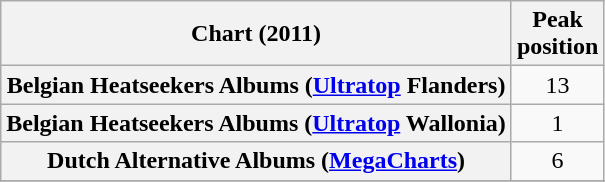<table class="wikitable sortable plainrowheaders" style="text-align:center">
<tr>
<th scope="col">Chart (2011)</th>
<th scope="col">Peak<br> position</th>
</tr>
<tr>
<th scope="row">Belgian Heatseekers Albums (<a href='#'>Ultratop</a> Flanders)</th>
<td align=center>13</td>
</tr>
<tr>
<th scope="row">Belgian Heatseekers Albums (<a href='#'>Ultratop</a> Wallonia)</th>
<td align=center>1</td>
</tr>
<tr>
<th scope="row">Dutch Alternative Albums (<a href='#'>MegaCharts</a>)</th>
<td align=center>6</td>
</tr>
<tr>
</tr>
<tr>
</tr>
<tr>
</tr>
<tr>
</tr>
<tr>
</tr>
</table>
